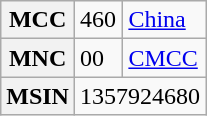<table class="wikitable">
<tr>
<th>MCC</th>
<td>460</td>
<td><a href='#'>China</a></td>
</tr>
<tr>
<th>MNC</th>
<td>00</td>
<td><a href='#'>CMCC</a> </td>
</tr>
<tr>
<th>MSIN</th>
<td colspan=2>1357924680</td>
</tr>
</table>
